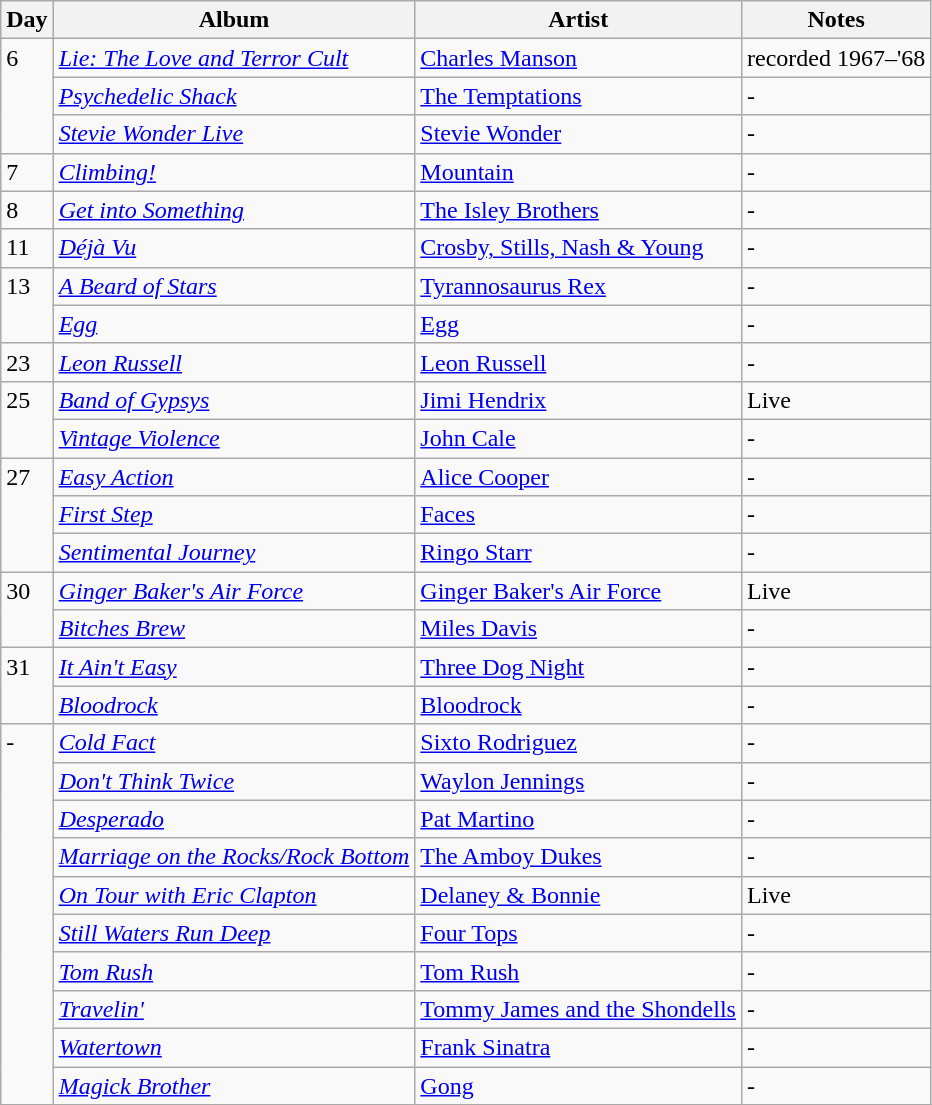<table class="wikitable">
<tr>
<th>Day</th>
<th>Album</th>
<th>Artist</th>
<th>Notes</th>
</tr>
<tr>
<td rowspan="3" valign="top">6</td>
<td><em><a href='#'>Lie: The Love and Terror Cult</a></em></td>
<td><a href='#'>Charles Manson</a></td>
<td>recorded 1967–'68</td>
</tr>
<tr>
<td><em><a href='#'>Psychedelic Shack</a></em></td>
<td><a href='#'>The Temptations</a></td>
<td>-</td>
</tr>
<tr>
<td><em><a href='#'>Stevie Wonder Live</a></em></td>
<td><a href='#'>Stevie Wonder</a></td>
<td>-</td>
</tr>
<tr>
<td rowspan="1" valign="top">7</td>
<td><em><a href='#'>Climbing!</a></em></td>
<td><a href='#'>Mountain</a></td>
<td>-</td>
</tr>
<tr>
<td rowspan="1" valign="top">8</td>
<td><em><a href='#'>Get into Something</a></em></td>
<td><a href='#'>The Isley Brothers</a></td>
<td>-</td>
</tr>
<tr>
<td rowspan="1" valign="top">11</td>
<td><em><a href='#'>Déjà Vu</a></em></td>
<td><a href='#'>Crosby, Stills, Nash & Young</a></td>
<td>-</td>
</tr>
<tr>
<td rowspan="2" valign="top">13</td>
<td><em><a href='#'>A Beard of Stars</a></em></td>
<td><a href='#'>Tyrannosaurus Rex</a></td>
<td>-</td>
</tr>
<tr>
<td><em><a href='#'>Egg</a></em></td>
<td><a href='#'>Egg</a></td>
<td>-</td>
</tr>
<tr>
<td rowspan="1" valign="top">23</td>
<td><em><a href='#'>Leon Russell</a></em></td>
<td><a href='#'>Leon Russell</a></td>
<td>-</td>
</tr>
<tr>
<td rowspan="2" valign="top">25</td>
<td><em><a href='#'>Band of Gypsys</a></em></td>
<td><a href='#'>Jimi Hendrix</a></td>
<td>Live</td>
</tr>
<tr>
<td><em><a href='#'>Vintage Violence</a></em></td>
<td><a href='#'>John Cale</a></td>
<td>-</td>
</tr>
<tr>
<td rowspan="3" valign="top">27</td>
<td><em><a href='#'>Easy Action</a></em></td>
<td><a href='#'>Alice Cooper</a></td>
<td>-</td>
</tr>
<tr>
<td><em><a href='#'>First Step</a></em></td>
<td><a href='#'>Faces</a></td>
<td>-</td>
</tr>
<tr>
<td><em><a href='#'>Sentimental Journey</a></em></td>
<td><a href='#'>Ringo Starr</a></td>
<td>-</td>
</tr>
<tr>
<td rowspan="2" valign="top">30</td>
<td><em><a href='#'>Ginger Baker's Air Force</a></em></td>
<td><a href='#'>Ginger Baker's Air Force</a></td>
<td>Live</td>
</tr>
<tr>
<td><em><a href='#'>Bitches Brew</a></em></td>
<td><a href='#'>Miles Davis</a></td>
<td>-</td>
</tr>
<tr>
<td rowspan="2" valign="top">31</td>
<td><em><a href='#'>It Ain't Easy</a></em></td>
<td><a href='#'>Three Dog Night</a></td>
<td>-</td>
</tr>
<tr>
<td><em><a href='#'>Bloodrock</a></em></td>
<td><a href='#'>Bloodrock</a></td>
<td>-</td>
</tr>
<tr>
<td rowspan="10" valign="top">-</td>
<td><em><a href='#'>Cold Fact</a></em></td>
<td><a href='#'>Sixto Rodriguez</a></td>
<td>-</td>
</tr>
<tr>
<td><em><a href='#'>Don't Think Twice</a></em></td>
<td><a href='#'>Waylon Jennings</a></td>
<td>-</td>
</tr>
<tr>
<td><em><a href='#'>Desperado</a></em></td>
<td><a href='#'>Pat Martino</a></td>
<td>-</td>
</tr>
<tr>
<td><em><a href='#'>Marriage on the Rocks/Rock Bottom</a></em></td>
<td><a href='#'>The Amboy Dukes</a></td>
<td>-</td>
</tr>
<tr>
<td><em><a href='#'>On Tour with Eric Clapton</a></em></td>
<td><a href='#'>Delaney & Bonnie</a></td>
<td>Live</td>
</tr>
<tr>
<td><em><a href='#'>Still Waters Run Deep</a></em></td>
<td><a href='#'>Four Tops</a></td>
<td>-</td>
</tr>
<tr>
<td><em><a href='#'>Tom Rush</a></em></td>
<td><a href='#'>Tom Rush</a></td>
<td>-</td>
</tr>
<tr>
<td><em><a href='#'>Travelin'</a></em></td>
<td><a href='#'>Tommy James and the Shondells</a></td>
<td>-</td>
</tr>
<tr>
<td><em><a href='#'>Watertown</a></em></td>
<td><a href='#'>Frank Sinatra</a></td>
<td>-</td>
</tr>
<tr>
<td><em><a href='#'>Magick Brother</a></em></td>
<td><a href='#'>Gong</a></td>
<td>-</td>
</tr>
<tr>
</tr>
</table>
